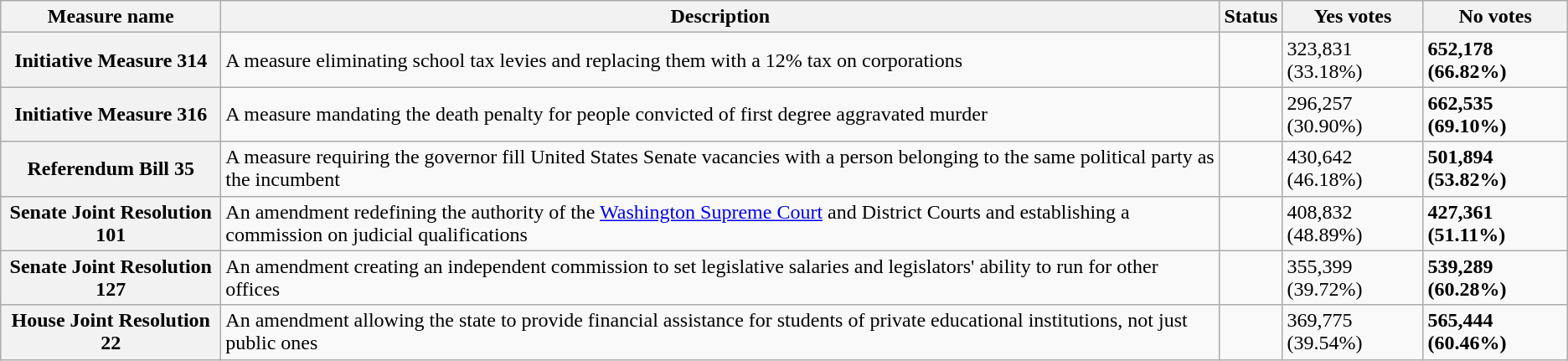<table class="wikitable sortable plainrowheaders">
<tr>
<th scope=col>Measure name</th>
<th scope=col class=unsortable>Description</th>
<th scope=col>Status</th>
<th scope=col>Yes votes</th>
<th scope=col>No votes</th>
</tr>
<tr>
<th scope=row>Initiative Measure 314</th>
<td>A measure eliminating school tax levies and replacing them with a 12% tax on corporations</td>
<td></td>
<td>323,831 (33.18%)</td>
<td><strong>652,178 (66.82%)</strong></td>
</tr>
<tr>
<th scope=row>Initiative Measure 316</th>
<td>A measure mandating the death penalty for people convicted of first degree aggravated murder</td>
<td></td>
<td>296,257 (30.90%)</td>
<td><strong>662,535 (69.10%)</strong></td>
</tr>
<tr>
<th scope=row>Referendum Bill 35</th>
<td>A measure requiring the governor fill United States Senate vacancies with a person belonging to the same political party as the incumbent</td>
<td></td>
<td>430,642 (46.18%)</td>
<td><strong>501,894 (53.82%)</strong></td>
</tr>
<tr>
<th scope=row>Senate Joint Resolution 101</th>
<td>An amendment redefining the authority of the <a href='#'>Washington Supreme Court</a> and District Courts and establishing a commission on judicial qualifications</td>
<td></td>
<td>408,832 (48.89%)</td>
<td><strong>427,361 (51.11%)</strong></td>
</tr>
<tr>
<th scope=row>Senate Joint Resolution 127</th>
<td>An amendment creating an independent commission to set legislative salaries and legislators' ability to run for other offices</td>
<td></td>
<td>355,399 (39.72%)</td>
<td><strong>539,289 (60.28%)</strong></td>
</tr>
<tr>
<th scope=row>House Joint Resolution 22</th>
<td>An amendment allowing the state to provide financial assistance for students of private educational institutions, not just public ones</td>
<td></td>
<td>369,775 (39.54%)</td>
<td><strong>565,444 (60.46%)</strong></td>
</tr>
</table>
